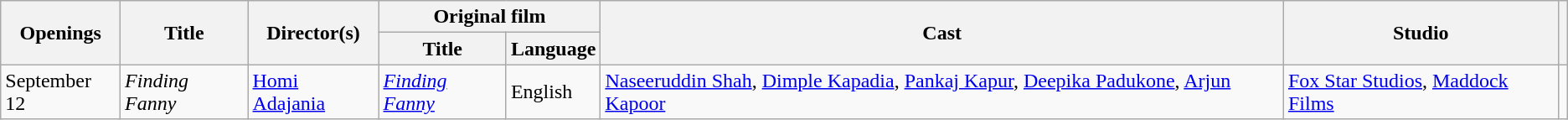<table class="wikitable sortable">
<tr>
<th scope="col" rowspan="2">Openings</th>
<th scope="col" rowspan="2">Title</th>
<th scope="col" rowspan="2">Director(s)</th>
<th scope="col" colspan="2">Original film</th>
<th scope="col" rowspan="2">Cast</th>
<th scope="col" rowspan="2">Studio</th>
<th scope="col" rowspan="2" class="unsortable"></th>
</tr>
<tr>
<th scope="col">Title</th>
<th scope="col">Language</th>
</tr>
<tr>
<td>September 12</td>
<td><em>Finding Fanny</em></td>
<td><a href='#'>Homi Adajania</a></td>
<td><em><a href='#'>Finding Fanny</a></em></td>
<td>English</td>
<td><a href='#'>Naseeruddin Shah</a>, <a href='#'>Dimple Kapadia</a>, <a href='#'>Pankaj Kapur</a>, <a href='#'>Deepika Padukone</a>, <a href='#'>Arjun Kapoor</a></td>
<td><a href='#'>Fox Star Studios</a>, <a href='#'>Maddock Films</a></td>
<td></td>
</tr>
</table>
